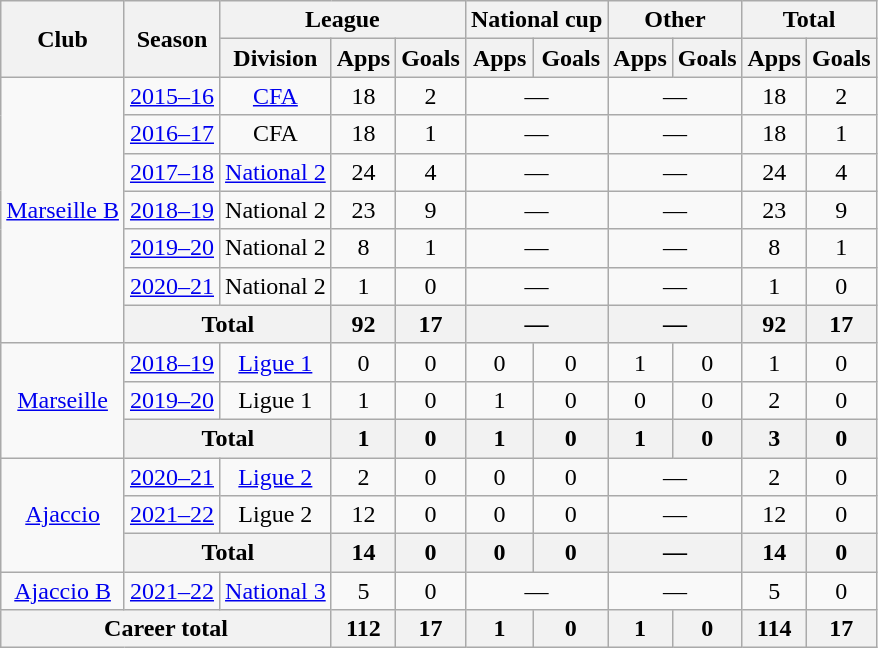<table class="wikitable" style="text-align: center">
<tr>
<th rowspan="2">Club</th>
<th rowspan="2">Season</th>
<th colspan="3">League</th>
<th colspan="2">National cup</th>
<th colspan="2">Other</th>
<th colspan="2">Total</th>
</tr>
<tr>
<th>Division</th>
<th>Apps</th>
<th>Goals</th>
<th>Apps</th>
<th>Goals</th>
<th>Apps</th>
<th>Goals</th>
<th>Apps</th>
<th>Goals</th>
</tr>
<tr>
<td rowspan="7"><a href='#'>Marseille B</a></td>
<td><a href='#'>2015–16</a></td>
<td><a href='#'>CFA</a></td>
<td>18</td>
<td>2</td>
<td colspan="2">—</td>
<td colspan="2">—</td>
<td>18</td>
<td>2</td>
</tr>
<tr>
<td><a href='#'>2016–17</a></td>
<td>CFA</td>
<td>18</td>
<td>1</td>
<td colspan="2">—</td>
<td colspan="2">—</td>
<td>18</td>
<td>1</td>
</tr>
<tr>
<td><a href='#'>2017–18</a></td>
<td><a href='#'>National 2</a></td>
<td>24</td>
<td>4</td>
<td colspan="2">—</td>
<td colspan="2">—</td>
<td>24</td>
<td>4</td>
</tr>
<tr>
<td><a href='#'>2018–19</a></td>
<td>National 2</td>
<td>23</td>
<td>9</td>
<td colspan="2">—</td>
<td colspan="2">—</td>
<td>23</td>
<td>9</td>
</tr>
<tr>
<td><a href='#'>2019–20</a></td>
<td>National 2</td>
<td>8</td>
<td>1</td>
<td colspan="2">—</td>
<td colspan="2">—</td>
<td>8</td>
<td>1</td>
</tr>
<tr>
<td><a href='#'>2020–21</a></td>
<td>National 2</td>
<td>1</td>
<td>0</td>
<td colspan="2">—</td>
<td colspan="2">—</td>
<td>1</td>
<td>0</td>
</tr>
<tr>
<th colspan="2">Total</th>
<th>92</th>
<th>17</th>
<th colspan="2">—</th>
<th colspan="2">—</th>
<th>92</th>
<th>17</th>
</tr>
<tr>
<td rowspan="3"><a href='#'>Marseille</a></td>
<td><a href='#'>2018–19</a></td>
<td><a href='#'>Ligue 1</a></td>
<td>0</td>
<td>0</td>
<td>0</td>
<td>0</td>
<td>1</td>
<td>0</td>
<td>1</td>
<td>0</td>
</tr>
<tr>
<td><a href='#'>2019–20</a></td>
<td>Ligue 1</td>
<td>1</td>
<td>0</td>
<td>1</td>
<td>0</td>
<td>0</td>
<td>0</td>
<td>2</td>
<td>0</td>
</tr>
<tr>
<th colspan="2">Total</th>
<th>1</th>
<th>0</th>
<th>1</th>
<th>0</th>
<th>1</th>
<th>0</th>
<th>3</th>
<th>0</th>
</tr>
<tr>
<td rowspan="3"><a href='#'>Ajaccio</a></td>
<td><a href='#'>2020–21</a></td>
<td><a href='#'>Ligue 2</a></td>
<td>2</td>
<td>0</td>
<td>0</td>
<td>0</td>
<td colspan="2">—</td>
<td>2</td>
<td>0</td>
</tr>
<tr>
<td><a href='#'>2021–22</a></td>
<td>Ligue 2</td>
<td>12</td>
<td>0</td>
<td>0</td>
<td>0</td>
<td colspan="2">—</td>
<td>12</td>
<td>0</td>
</tr>
<tr>
<th colspan="2">Total</th>
<th>14</th>
<th>0</th>
<th>0</th>
<th>0</th>
<th colspan="2">—</th>
<th>14</th>
<th>0</th>
</tr>
<tr>
<td><a href='#'>Ajaccio B</a></td>
<td><a href='#'>2021–22</a></td>
<td><a href='#'>National 3</a></td>
<td>5</td>
<td>0</td>
<td colspan="2">—</td>
<td colspan="2">—</td>
<td>5</td>
<td>0</td>
</tr>
<tr>
<th colspan="3">Career total</th>
<th>112</th>
<th>17</th>
<th>1</th>
<th>0</th>
<th>1</th>
<th>0</th>
<th>114</th>
<th>17</th>
</tr>
</table>
